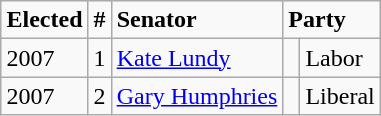<table class="wikitable" style="float:right">
<tr>
<td><strong>Elected</strong></td>
<td><strong>#</strong></td>
<td><strong>Senator</strong></td>
<td colspan="2"><strong>Party</strong></td>
</tr>
<tr>
<td>2007</td>
<td>1</td>
<td><a href='#'>Kate Lundy</a></td>
<td> </td>
<td>Labor</td>
</tr>
<tr>
<td>2007</td>
<td>2</td>
<td><a href='#'>Gary Humphries</a></td>
<td> </td>
<td>Liberal</td>
</tr>
</table>
